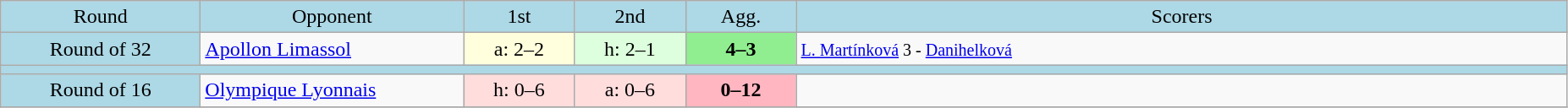<table class="wikitable" style="text-align:center">
<tr bgcolor=lightblue>
<td width=150px>Round</td>
<td width=200px>Opponent</td>
<td width=80px>1st</td>
<td width=80px>2nd</td>
<td width=80px>Agg.</td>
<td width=600px>Scorers</td>
</tr>
<tr>
<td bgcolor=lightblue>Round of 32</td>
<td align=left> <a href='#'>Apollon Limassol</a></td>
<td bgcolor="#ffffdd">a: 2–2</td>
<td bgcolor="#ddffdd">h: 2–1</td>
<td bgcolor=lightgreen><strong>4–3</strong></td>
<td align=left><small><a href='#'>L. Martínková</a> 3 - <a href='#'>Danihelková</a></small></td>
</tr>
<tr bgcolor=lightblue>
<td colspan=6></td>
</tr>
<tr>
<td bgcolor=lightblue>Round of 16</td>
<td align=left> <a href='#'>Olympique Lyonnais</a></td>
<td bgcolor="#ffdddd">h: 0–6</td>
<td bgcolor="#ffdddd">a: 0–6</td>
<td bgcolor=lightpink><strong>0–12</strong></td>
<td align=left></td>
</tr>
<tr>
</tr>
</table>
